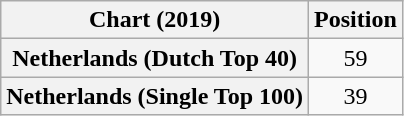<table class="wikitable plainrowheaders sortable" style="text-align:center">
<tr>
<th>Chart (2019)</th>
<th>Position</th>
</tr>
<tr>
<th scope="row">Netherlands (Dutch Top 40)</th>
<td>59</td>
</tr>
<tr>
<th scope="row">Netherlands (Single Top 100)</th>
<td>39</td>
</tr>
</table>
